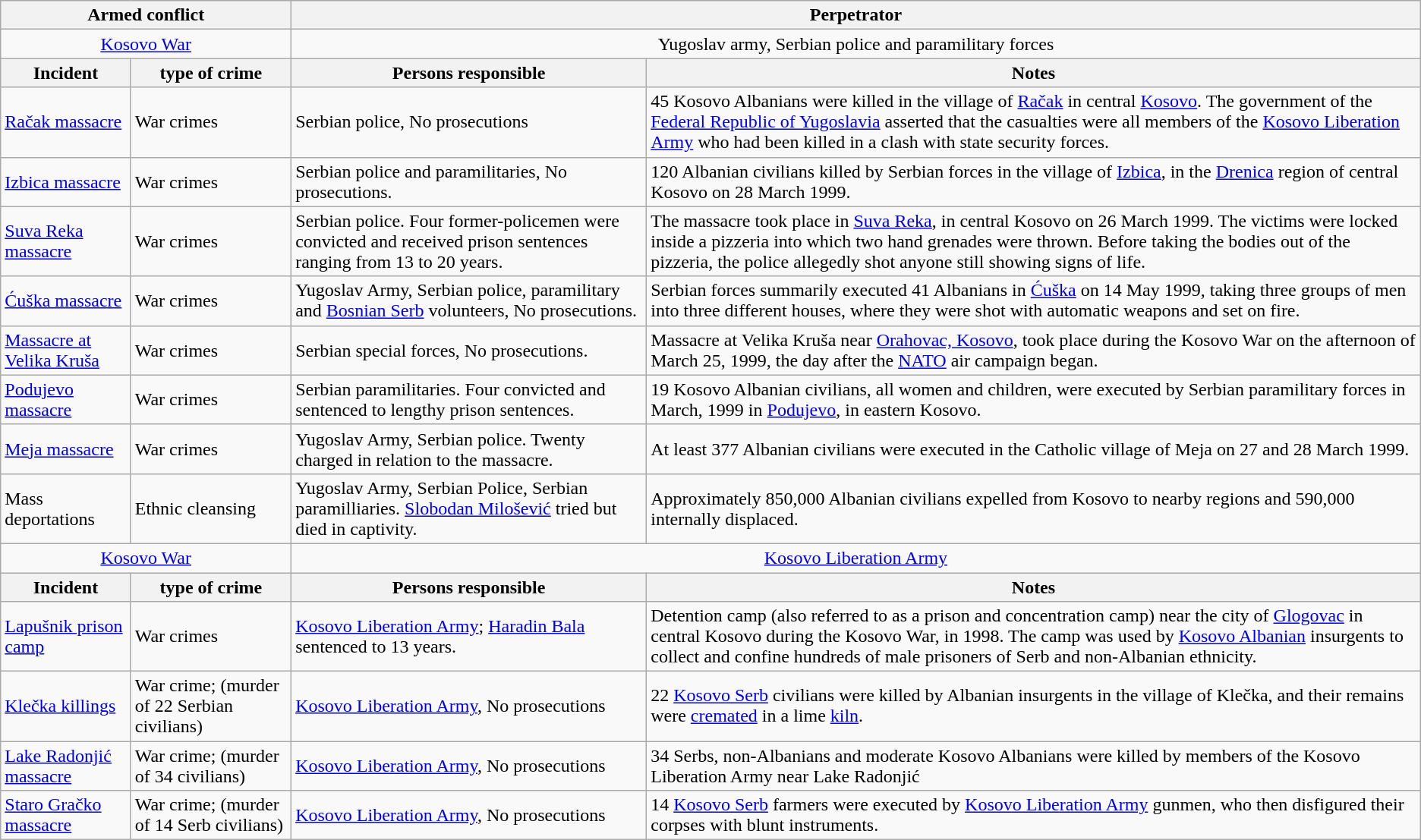<table class="wikitable">
<tr>
<th colspan="2">Armed conflict</th>
<th colspan="2">Perpetrator</th>
</tr>
<tr style="text-align:center;">
<td colspan="2"><a href='#'>Kosovo War</a></td>
<td colspan="2">Yugoslav army, Serbian police and paramilitary forces</td>
</tr>
<tr>
<th>Incident</th>
<th>type of crime</th>
<th>Persons responsible</th>
<th>Notes</th>
</tr>
<tr>
<td><a href='#'>Račak massacre</a></td>
<td>War crimes</td>
<td>Serbian police, No prosecutions</td>
<td>45 Kosovo Albanians were killed in the village of <a href='#'>Račak</a> in central <a href='#'>Kosovo</a>. The government of the <a href='#'>Federal Republic of Yugoslavia</a> asserted that the casualties were all members of the <a href='#'>Kosovo Liberation Army</a> who had been killed in a clash with state security forces.</td>
</tr>
<tr>
<td><a href='#'>Izbica massacre</a></td>
<td>War crimes</td>
<td>Serbian police and paramilitaries, No prosecutions.</td>
<td>120 Albanian civilians killed by Serbian forces in the village of <a href='#'>Izbica</a>, in the <a href='#'>Drenica</a> region of central Kosovo on 28 March 1999.</td>
</tr>
<tr>
<td><a href='#'>Suva Reka massacre</a></td>
<td>War crimes</td>
<td>Serbian police. Four former-policemen were convicted and received prison sentences ranging from 13 to 20 years.</td>
<td>The massacre took place in <a href='#'>Suva Reka</a>, in central Kosovo on 26 March 1999. The victims were locked inside a pizzeria into which two hand grenades were thrown. Before taking the bodies out of the pizzeria, the police allegedly shot anyone still showing signs of life.</td>
</tr>
<tr>
<td><a href='#'>Ćuška massacre</a></td>
<td>War crimes</td>
<td>Yugoslav Army, Serbian police, paramilitary and <a href='#'>Bosnian Serb</a> volunteers, No prosecutions.</td>
<td>Serbian forces summarily executed 41 Albanians in <a href='#'>Ćuška</a> on 14 May 1999, taking three groups of men into three different houses, where they were shot with automatic weapons and set on fire.</td>
</tr>
<tr>
<td><a href='#'>Massacre at Velika Kruša</a></td>
<td>War crimes</td>
<td>Serbian special forces, No prosecutions.</td>
<td>Massacre at Velika Kruša near <a href='#'>Orahovac, Kosovo</a>, took place during the Kosovo War on the afternoon of March 25, 1999, the day after the <a href='#'>NATO</a> air campaign began.</td>
</tr>
<tr>
<td><a href='#'>Podujevo massacre</a></td>
<td>War crimes</td>
<td>Serbian paramilitaries. Four convicted and sentenced to lengthy prison sentences.</td>
<td>19 Kosovo Albanian civilians, all women and children, were executed by Serbian paramilitary forces in March, 1999 in <a href='#'>Podujevo</a>, in eastern Kosovo.</td>
</tr>
<tr>
<td><a href='#'>Meja massacre</a></td>
<td>War crimes</td>
<td>Yugoslav Army, Serbian police. Twenty charged in relation to the massacre.</td>
<td>At least 377 Albanian civilians were executed in the Catholic village of Meja on 27 and 28 March 1999.</td>
</tr>
<tr>
<td>Mass deportations</td>
<td>Ethnic cleansing</td>
<td>Yugoslav Army, Serbian Police, Serbian paramilliaries. <a href='#'>Slobodan Milošević</a> tried but died in captivity.</td>
<td>Approximately 850,000 Albanian civilians expelled from Kosovo to nearby regions and 590,000 internally displaced.</td>
</tr>
<tr style="text-align:center;">
<td colspan="2"><a href='#'>Kosovo War</a></td>
<td colspan="2" style="text-align:center;"><a href='#'>Kosovo Liberation Army</a></td>
</tr>
<tr>
<th>Incident</th>
<th>type of crime</th>
<th>Persons responsible</th>
<th>Notes</th>
</tr>
<tr>
<td><a href='#'>Lapušnik prison camp</a></td>
<td>War crimes</td>
<td><a href='#'>Kosovo Liberation Army</a>; <a href='#'>Haradin Bala</a> sentenced to 13 years.</td>
<td>Detention camp (also referred to as a prison and concentration camp) near the city of <a href='#'>Glogovac</a> in central Kosovo during the Kosovo War, in 1998. The camp was used by <a href='#'>Kosovo Albanian</a> insurgents to collect and confine hundreds of male prisoners of Serb and non-Albanian ethnicity.</td>
</tr>
<tr>
<td><a href='#'>Klečka killings</a></td>
<td>War crime; (murder of 22 Serbian civilians)</td>
<td><a href='#'>Kosovo Liberation Army</a>, No prosecutions</td>
<td>22 <a href='#'>Kosovo Serb</a> civilians were killed by Albanian insurgents in the village of Klečka, and their remains were <a href='#'>cremated</a> in a lime <a href='#'>kiln</a>.</td>
</tr>
<tr>
<td><a href='#'>Lake Radonjić massacre</a></td>
<td>War crime; (murder of 34 civilians)</td>
<td><a href='#'>Kosovo Liberation Army</a>, No prosecutions</td>
<td>34 Serbs, non-Albanians and moderate Kosovo Albanians were killed by members of the Kosovo Liberation Army near Lake Radonjić</td>
</tr>
<tr>
<td><a href='#'>Staro Gračko massacre</a></td>
<td>War crime; (murder of 14 Serb civilians)</td>
<td><a href='#'>Kosovo Liberation Army</a>, No prosecutions</td>
<td>14 <a href='#'>Kosovo Serb</a> farmers were executed by <a href='#'>Kosovo Liberation Army</a> gunmen, who then disfigured their corpses with blunt instruments.</td>
</tr>
</table>
